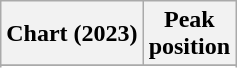<table class="wikitable sortable plainrowheaders" style="text-align:center">
<tr>
<th scope="col">Chart (2023)</th>
<th scope="col">Peak<br>position</th>
</tr>
<tr>
</tr>
<tr>
</tr>
</table>
